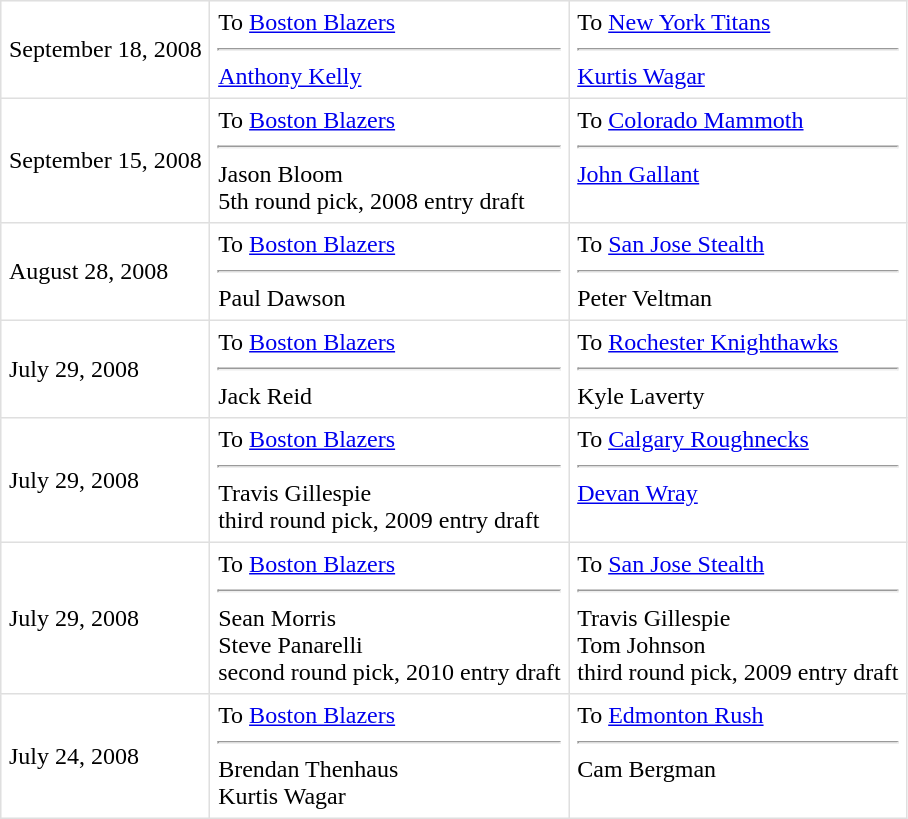<table border=1 style="border-collapse:collapse" bordercolor="#DFDFDF"  cellpadding="5">
<tr>
<td>September 18, 2008</td>
<td valign="top">To <a href='#'>Boston Blazers</a> <hr><a href='#'>Anthony Kelly</a></td>
<td valign="top">To <a href='#'>New York Titans</a><hr><a href='#'>Kurtis Wagar</a></td>
</tr>
<tr>
<td>September 15, 2008</td>
<td valign="top">To <a href='#'>Boston Blazers</a> <hr>Jason Bloom<br>5th round pick, 2008 entry draft</td>
<td valign="top">To <a href='#'>Colorado Mammoth</a><hr><a href='#'>John Gallant</a></td>
</tr>
<tr>
<td>August 28, 2008</td>
<td valign="top">To <a href='#'>Boston Blazers</a> <hr>Paul Dawson</td>
<td valign="top">To <a href='#'>San Jose Stealth</a><hr>Peter Veltman</td>
</tr>
<tr>
<td>July 29, 2008</td>
<td valign="top">To <a href='#'>Boston Blazers</a> <hr>Jack Reid</td>
<td valign="top">To <a href='#'>Rochester Knighthawks</a><hr>Kyle Laverty</td>
</tr>
<tr>
<td>July 29, 2008</td>
<td valign="top">To <a href='#'>Boston Blazers</a> <hr>Travis Gillespie<br>third round pick, 2009 entry draft</td>
<td valign="top">To <a href='#'>Calgary Roughnecks</a><hr><a href='#'>Devan Wray</a></td>
</tr>
<tr>
<td>July 29, 2008</td>
<td valign="top">To <a href='#'>Boston Blazers</a> <hr>Sean Morris<br>Steve Panarelli<br>second round pick, 2010 entry draft</td>
<td valign="top">To <a href='#'>San Jose Stealth</a><hr>Travis Gillespie<br>Tom Johnson<br>third round pick, 2009 entry draft</td>
</tr>
<tr>
<td>July 24, 2008</td>
<td valign="top">To <a href='#'>Boston Blazers</a> <hr>Brendan Thenhaus<br>Kurtis Wagar</td>
<td valign="top">To <a href='#'>Edmonton Rush</a><hr>Cam Bergman</td>
</tr>
</table>
